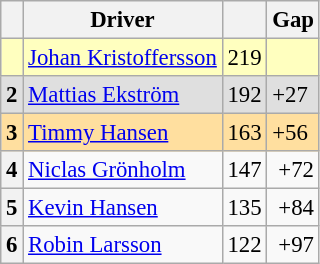<table class="wikitable" style="font-size: 95%;">
<tr>
<th></th>
<th>Driver</th>
<th></th>
<th>Gap</th>
</tr>
<tr>
<th style="background:#ffffbf;"></th>
<td style="background:#ffffbf;"> <a href='#'>Johan Kristoffersson</a></td>
<td style="background:#ffffbf;">219</td>
<td style="background:#ffffbf;"></td>
</tr>
<tr>
<th style="background:#dfdfdf;">2</th>
<td style="background:#dfdfdf;"> <a href='#'>Mattias Ekström</a></td>
<td style="background:#dfdfdf;">192</td>
<td style="background:#dfdfdf;">+27</td>
</tr>
<tr>
<th style="background:#ffdf9f;">3</th>
<td style="background:#ffdf9f;"> <a href='#'>Timmy Hansen</a></td>
<td style="background:#ffdf9f;">163</td>
<td style="background:#ffdf9f;">+56</td>
</tr>
<tr>
<th>4</th>
<td> <a href='#'>Niclas Grönholm</a></td>
<td>147</td>
<td align="right">+72</td>
</tr>
<tr>
<th>5</th>
<td> <a href='#'>Kevin Hansen</a></td>
<td>135</td>
<td align="right">+84</td>
</tr>
<tr>
<th>6</th>
<td> <a href='#'>Robin Larsson</a></td>
<td>122</td>
<td align="right">+97</td>
</tr>
</table>
